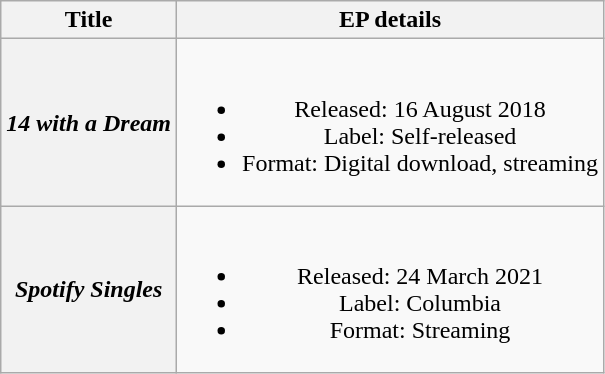<table class="wikitable plainrowheaders" style="text-align:center;">
<tr>
<th scope="col">Title</th>
<th scope="col">EP details</th>
</tr>
<tr>
<th scope="row"><em>14 with a Dream</em></th>
<td><br><ul><li>Released: 16 August 2018<br></li><li>Label: Self-released</li><li>Format: Digital download, streaming</li></ul></td>
</tr>
<tr>
<th scope="row"><em>Spotify Singles</em></th>
<td><br><ul><li>Released: 24 March 2021<br></li><li>Label: Columbia</li><li>Format: Streaming</li></ul></td>
</tr>
</table>
